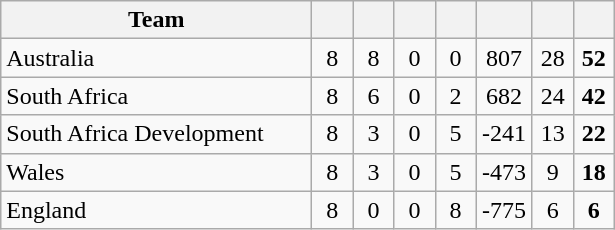<table class="wikitable" border="1" style="text-align:center;">
<tr>
<th width=200>Team</th>
<th width=20></th>
<th width=20></th>
<th width=20></th>
<th width=20></th>
<th width=30></th>
<th width=20></th>
<th width=20></th>
</tr>
<tr style="background:#f9f9f9;">
<td style="text-align:left;"> Australia</td>
<td>8</td>
<td>8</td>
<td>0</td>
<td>0</td>
<td>807</td>
<td>28</td>
<td><strong>52</strong></td>
</tr>
<tr style="background:#f9f9f9;">
<td style="text-align:left;"> South Africa</td>
<td>8</td>
<td>6</td>
<td>0</td>
<td>2</td>
<td>682</td>
<td>24</td>
<td><strong>42</strong></td>
</tr>
<tr style="background:#f9f9f9;">
<td style="text-align:left;"> South Africa Development</td>
<td>8</td>
<td>3</td>
<td>0</td>
<td>5</td>
<td>-241</td>
<td>13</td>
<td><strong>22</strong></td>
</tr>
<tr style="background:#f9f9f9;">
<td style="text-align:left;"> Wales</td>
<td>8</td>
<td>3</td>
<td>0</td>
<td>5</td>
<td>-473</td>
<td>9</td>
<td><strong>18</strong></td>
</tr>
<tr style="background:#f9f9f9;">
<td style="text-align:left;"> England</td>
<td>8</td>
<td>0</td>
<td>0</td>
<td>8</td>
<td>-775</td>
<td>6</td>
<td><strong>6</strong></td>
</tr>
</table>
